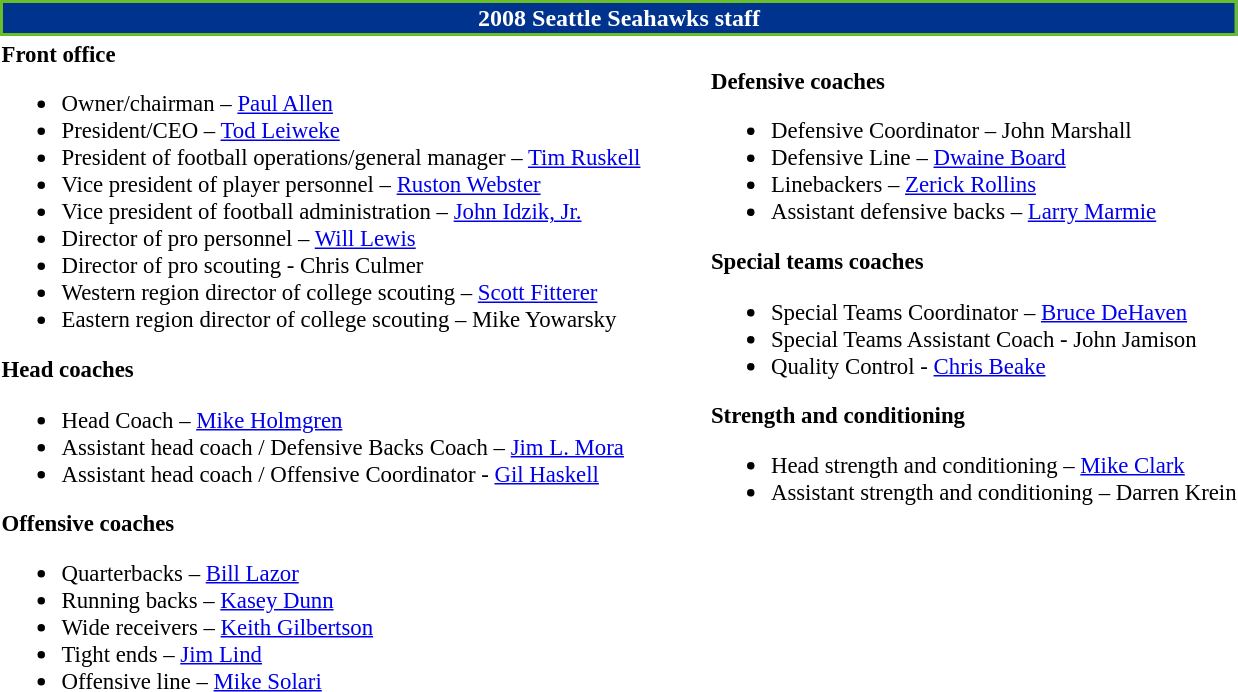<table class="toccolours" style="text-align: left;">
<tr>
<th colspan="7" style="background-color: #00338D; border: 2px solid #69BE28; color: white; text-align: center;">2008 Seattle Seahawks staff</th>
</tr>
<tr>
<td style="font-size: 95%;" valign="top"><strong>Front office</strong><br><ul><li>Owner/chairman – <a href='#'>Paul Allen</a></li><li>President/CEO – <a href='#'>Tod Leiweke</a></li><li>President of football operations/general manager – <a href='#'>Tim Ruskell</a></li><li>Vice president of player personnel – <a href='#'>Ruston Webster</a></li><li>Vice president of football administration – <a href='#'>John Idzik, Jr.</a></li><li>Director of pro personnel – <a href='#'>Will Lewis</a></li><li>Director of pro scouting - Chris Culmer</li><li>Western region director of college scouting – <a href='#'>Scott Fitterer</a></li><li>Eastern region director of college scouting – Mike Yowarsky</li></ul><strong>Head coaches</strong><ul><li>Head Coach – <a href='#'>Mike Holmgren</a></li><li>Assistant head coach / Defensive Backs Coach – <a href='#'>Jim L. Mora</a></li><li>Assistant head coach / Offensive Coordinator - <a href='#'>Gil Haskell</a></li></ul><strong>Offensive coaches</strong><ul><li>Quarterbacks – <a href='#'>Bill Lazor</a></li><li>Running backs – <a href='#'>Kasey Dunn</a></li><li>Wide receivers – <a href='#'>Keith Gilbertson</a></li><li>Tight ends – <a href='#'>Jim Lind</a></li><li>Offensive line – <a href='#'>Mike Solari</a></li></ul></td>
<td width="35"> </td>
<td valign="top"></td>
<td style="font-size: 95%;" valign="top"><br><strong>Defensive coaches</strong><ul><li>Defensive Coordinator – John Marshall</li><li>Defensive Line – <a href='#'>Dwaine Board</a></li><li>Linebackers – <a href='#'>Zerick Rollins</a></li><li>Assistant defensive backs – <a href='#'>Larry Marmie</a></li></ul><strong>Special teams coaches</strong><ul><li>Special Teams Coordinator – <a href='#'>Bruce DeHaven</a></li><li>Special Teams Assistant Coach - John Jamison</li><li>Quality Control - <a href='#'>Chris Beake</a></li></ul><strong>Strength and conditioning</strong><ul><li>Head strength and conditioning – <a href='#'>Mike Clark</a></li><li>Assistant strength and conditioning – Darren Krein</li></ul></td>
</tr>
</table>
